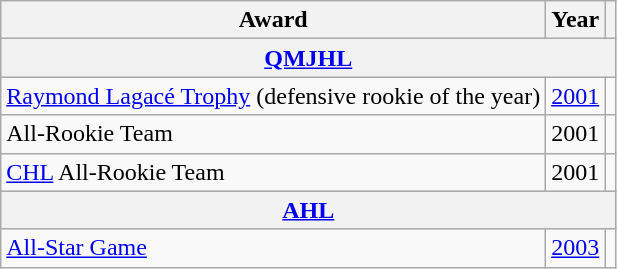<table class="wikitable">
<tr>
<th>Award</th>
<th>Year</th>
<th></th>
</tr>
<tr ALIGN="center" bgcolor="#e0e0e0">
<th colspan="3"><a href='#'>QMJHL</a></th>
</tr>
<tr>
<td><a href='#'>Raymond Lagacé Trophy</a> (defensive rookie of the year)</td>
<td><a href='#'>2001</a></td>
<td></td>
</tr>
<tr>
<td>All-Rookie Team</td>
<td>2001</td>
<td></td>
</tr>
<tr>
<td><a href='#'>CHL</a> All-Rookie Team</td>
<td>2001</td>
<td></td>
</tr>
<tr ALIGN="center" bgcolor="#e0e0e0">
<th colspan="3"><a href='#'>AHL</a></th>
</tr>
<tr>
<td><a href='#'>All-Star Game</a></td>
<td><a href='#'>2003</a></td>
<td></td>
</tr>
</table>
